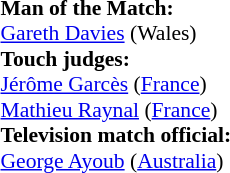<table width=100% style="font-size: 90%">
<tr>
<td><br><strong>Man of the Match:</strong>
<br><a href='#'>Gareth Davies</a> (Wales)<br><strong>Touch judges:</strong>
<br><a href='#'>Jérôme Garcès</a> (<a href='#'>France</a>)
<br><a href='#'>Mathieu Raynal</a> (<a href='#'>France</a>)
<br><strong>Television match official:</strong>
<br><a href='#'>George Ayoub</a> (<a href='#'>Australia</a>)</td>
</tr>
</table>
